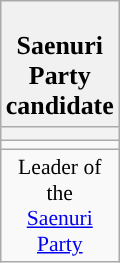<table class="wikitable" style="font-size:90%; text-align:center;">
<tr>
<td style="background:#f1f1f1;" colspan="30"><br><big><strong>Saenuri Party candidate</strong></big></td>
</tr>
<tr>
<th style="width:3em; font-size:135%; background:"><a href='#'></a></th>
</tr>
<tr>
<td></td>
</tr>
<tr>
<td>Leader of the<br><a href='#'>Saenuri Party</a><br></td>
</tr>
</table>
